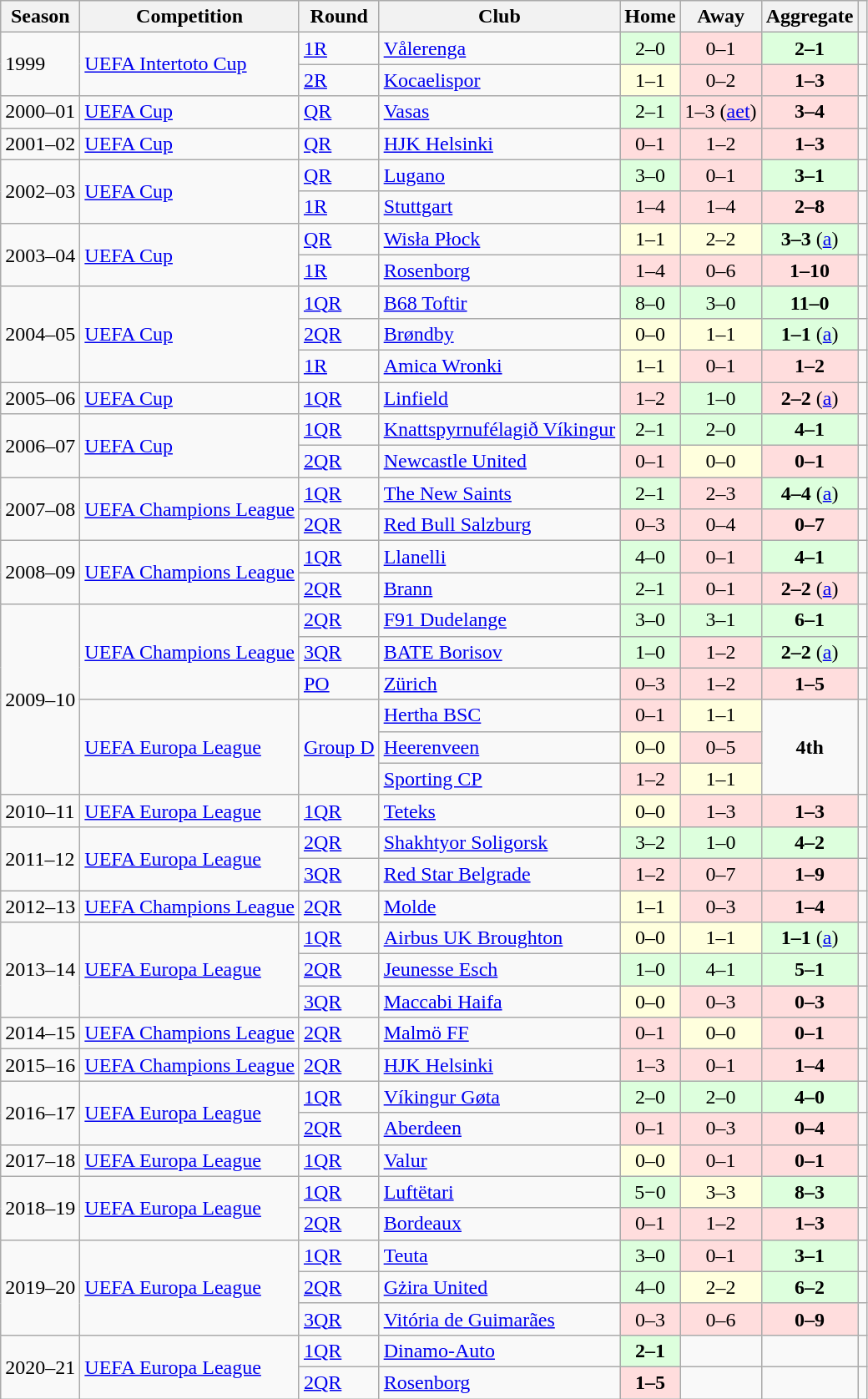<table class="wikitable">
<tr>
<th>Season</th>
<th>Competition</th>
<th>Round</th>
<th>Club</th>
<th>Home</th>
<th>Away</th>
<th>Aggregate</th>
<th></th>
</tr>
<tr>
<td rowspan="2">1999</td>
<td rowspan="2"><a href='#'>UEFA Intertoto Cup</a></td>
<td><a href='#'>1R</a></td>
<td> <a href='#'>Vålerenga</a></td>
<td bgcolor="#ddffdd" style="text-align:center;">2–0</td>
<td bgcolor="#ffdddd" style="text-align:center;">0–1</td>
<td bgcolor="#ddffdd" style="text-align:center;"><strong>2–1</strong></td>
<td></td>
</tr>
<tr>
<td><a href='#'>2R</a></td>
<td> <a href='#'>Kocaelispor</a></td>
<td bgcolor="#ffffdd" style="text-align:center;">1–1</td>
<td bgcolor="#ffdddd" style="text-align:center;">0–2</td>
<td bgcolor="#ffdddd" style="text-align:center;"><strong>1–3</strong></td>
<td></td>
</tr>
<tr>
<td>2000–01</td>
<td><a href='#'>UEFA Cup</a></td>
<td><a href='#'>QR</a></td>
<td> <a href='#'>Vasas</a></td>
<td bgcolor="#ddffdd" style="text-align:center;">2–1</td>
<td bgcolor="#ffdddd" style="text-align:center;">1–3 (<a href='#'>aet</a>)</td>
<td bgcolor="#ffdddd" style="text-align:center;"><strong>3–4</strong></td>
<td></td>
</tr>
<tr>
<td>2001–02</td>
<td><a href='#'>UEFA Cup</a></td>
<td><a href='#'>QR</a></td>
<td> <a href='#'>HJK Helsinki</a></td>
<td bgcolor="#ffdddd" style="text-align:center;">0–1</td>
<td bgcolor="#ffdddd" style="text-align:center;">1–2</td>
<td bgcolor="#ffdddd" style="text-align:center;"><strong>1–3</strong></td>
<td></td>
</tr>
<tr>
<td rowspan="2">2002–03</td>
<td rowspan="2"><a href='#'>UEFA Cup</a></td>
<td><a href='#'>QR</a></td>
<td> <a href='#'>Lugano</a></td>
<td bgcolor="#ddffdd" style="text-align:center;">3–0</td>
<td bgcolor="#ffdddd" style="text-align:center;">0–1</td>
<td bgcolor="#ddffdd" style="text-align:center;"><strong>3–1</strong></td>
<td></td>
</tr>
<tr>
<td><a href='#'>1R</a></td>
<td> <a href='#'>Stuttgart</a></td>
<td bgcolor="#ffdddd" style="text-align:center;">1–4</td>
<td bgcolor="#ffdddd" style="text-align:center;">1–4</td>
<td bgcolor="#ffdddd" style="text-align:center;"><strong>2–8</strong></td>
<td></td>
</tr>
<tr>
<td rowspan="2">2003–04</td>
<td rowspan="2"><a href='#'>UEFA Cup</a></td>
<td><a href='#'>QR</a></td>
<td> <a href='#'>Wisła Płock</a></td>
<td bgcolor="#ffffdd" style="text-align:center;">1–1</td>
<td bgcolor="#ffffdd" style="text-align:center;">2–2</td>
<td bgcolor="#ddffdd" style="text-align:center;"><strong>3–3</strong> (<a href='#'>a</a>)</td>
<td></td>
</tr>
<tr>
<td><a href='#'>1R</a></td>
<td> <a href='#'>Rosenborg</a></td>
<td bgcolor="#ffdddd" style="text-align:center;">1–4</td>
<td bgcolor="#ffdddd" style="text-align:center;">0–6</td>
<td bgcolor="#ffdddd" style="text-align:center;"><strong>1–10</strong></td>
<td></td>
</tr>
<tr>
<td rowspan="3">2004–05</td>
<td rowspan="3"><a href='#'>UEFA Cup</a></td>
<td><a href='#'>1QR</a></td>
<td> <a href='#'>B68 Toftir</a></td>
<td bgcolor="#ddffdd" style="text-align:center;">8–0</td>
<td bgcolor="#ddffdd" style="text-align:center;">3–0</td>
<td bgcolor="#ddffdd" style="text-align:center;"><strong>11–0</strong></td>
<td></td>
</tr>
<tr>
<td><a href='#'>2QR</a></td>
<td> <a href='#'>Brøndby</a></td>
<td bgcolor="#ffffdd" style="text-align:center;">0–0</td>
<td bgcolor="#ffffdd" style="text-align:center;">1–1</td>
<td bgcolor="#ddffdd" style="text-align:center;"><strong>1–1</strong> (<a href='#'>a</a>)</td>
<td></td>
</tr>
<tr>
<td><a href='#'>1R</a></td>
<td> <a href='#'>Amica Wronki</a></td>
<td bgcolor="#ffffdd" style="text-align:center;">1–1</td>
<td bgcolor="#ffdddd" style="text-align:center;">0–1</td>
<td bgcolor="#ffdddd" style="text-align:center;"><strong>1–2</strong></td>
<td></td>
</tr>
<tr>
<td>2005–06</td>
<td><a href='#'>UEFA Cup</a></td>
<td><a href='#'>1QR</a></td>
<td> <a href='#'>Linfield</a></td>
<td bgcolor="#ffdddd" style="text-align:center;">1–2</td>
<td bgcolor="#ddffdd" style="text-align:center;">1–0</td>
<td bgcolor="#ffdddd" style="text-align:center;"><strong>2–2</strong> (<a href='#'>a</a>)</td>
<td></td>
</tr>
<tr>
<td rowspan="2">2006–07</td>
<td rowspan="2"><a href='#'>UEFA Cup</a></td>
<td><a href='#'>1QR</a></td>
<td> <a href='#'>Knattspyrnufélagið Víkingur</a></td>
<td bgcolor="#ddffdd" style="text-align:center;">2–1</td>
<td bgcolor="#ddffdd" style="text-align:center;">2–0</td>
<td bgcolor="#ddffdd" style="text-align:center;"><strong>4–1</strong></td>
<td></td>
</tr>
<tr>
<td><a href='#'>2QR</a></td>
<td> <a href='#'>Newcastle United</a></td>
<td bgcolor="#ffdddd" style="text-align:center;">0–1</td>
<td bgcolor="#ffffdd" style="text-align:center;">0–0</td>
<td bgcolor="#ffdddd" style="text-align:center;"><strong>0–1</strong></td>
<td></td>
</tr>
<tr>
<td rowspan="2">2007–08</td>
<td rowspan="2"><a href='#'>UEFA Champions League</a></td>
<td><a href='#'>1QR</a></td>
<td> <a href='#'>The New Saints</a></td>
<td bgcolor="#ddffdd" style="text-align:center;">2–1</td>
<td bgcolor="#ffdddd" style="text-align:center;">2–3</td>
<td bgcolor="#ddffdd" style="text-align:center;"><strong>4–4</strong> (<a href='#'>a</a>)</td>
<td></td>
</tr>
<tr>
<td><a href='#'>2QR</a></td>
<td> <a href='#'>Red Bull Salzburg</a></td>
<td bgcolor="#ffdddd" style="text-align:center;">0–3</td>
<td bgcolor="#ffdddd" style="text-align:center;">0–4</td>
<td bgcolor="#ffdddd" style="text-align:center;"><strong>0–7</strong></td>
<td></td>
</tr>
<tr>
<td rowspan="2">2008–09</td>
<td rowspan="2"><a href='#'>UEFA Champions League</a></td>
<td><a href='#'>1QR</a></td>
<td> <a href='#'>Llanelli</a></td>
<td bgcolor="#ddffdd" style="text-align:center;">4–0</td>
<td bgcolor="#ffdddd" style="text-align:center;">0–1</td>
<td bgcolor="#ddffdd" style="text-align:center;"><strong>4–1</strong></td>
<td></td>
</tr>
<tr>
<td><a href='#'>2QR</a></td>
<td> <a href='#'>Brann</a></td>
<td bgcolor="#ddffdd" style="text-align:center;">2–1</td>
<td bgcolor="#ffdddd" style="text-align:center;">0–1</td>
<td bgcolor="#ffdddd" style="text-align:center;"><strong>2–2</strong> (<a href='#'>a</a>)</td>
<td></td>
</tr>
<tr>
<td rowspan="6">2009–10</td>
<td rowspan="3"><a href='#'>UEFA Champions League</a></td>
<td><a href='#'>2QR</a></td>
<td> <a href='#'>F91 Dudelange</a></td>
<td bgcolor="#ddffdd" style="text-align:center;">3–0</td>
<td bgcolor="#ddffdd" style="text-align:center;">3–1</td>
<td bgcolor="#ddffdd" style="text-align:center;"><strong>6–1</strong></td>
<td></td>
</tr>
<tr>
<td><a href='#'>3QR</a></td>
<td> <a href='#'>BATE Borisov</a></td>
<td bgcolor="#ddffdd" style="text-align:center;">1–0</td>
<td bgcolor="#ffdddd" style="text-align:center;">1–2</td>
<td bgcolor="#ddffdd" style="text-align:center;"><strong>2–2</strong> (<a href='#'>a</a>)</td>
<td></td>
</tr>
<tr>
<td><a href='#'>PO</a></td>
<td> <a href='#'>Zürich</a></td>
<td bgcolor="#ffdddd" style="text-align:center;">0–3</td>
<td bgcolor="#ffdddd" style="text-align:center;">1–2</td>
<td bgcolor="#ffdddd" style="text-align:center;"><strong>1–5</strong></td>
<td></td>
</tr>
<tr>
<td rowspan="3"><a href='#'>UEFA Europa League</a></td>
<td rowspan="3"><a href='#'>Group D</a></td>
<td> <a href='#'>Hertha BSC</a></td>
<td bgcolor="#ffdddd" style="text-align:center;">0–1</td>
<td bgcolor="#ffffdd" style="text-align:center;">1–1</td>
<td rowspan=3 style="text-align:center;"><strong>4th</strong></td>
<td rowspan=3></td>
</tr>
<tr>
<td> <a href='#'>Heerenveen</a></td>
<td bgcolor="#ffffdd" style="text-align:center;">0–0</td>
<td bgcolor="#ffdddd" style="text-align:center;">0–5</td>
</tr>
<tr>
<td> <a href='#'>Sporting CP</a></td>
<td bgcolor="#ffdddd" style="text-align:center;">1–2</td>
<td bgcolor="#ffffdd" style="text-align:center;">1–1</td>
</tr>
<tr>
<td>2010–11</td>
<td><a href='#'>UEFA Europa League</a></td>
<td><a href='#'>1QR</a></td>
<td> <a href='#'>Teteks</a></td>
<td bgcolor="#ffffdd" style="text-align:center;">0–0</td>
<td bgcolor="#ffdddd" style="text-align:center;">1–3</td>
<td bgcolor="#ffdddd" style="text-align:center;"><strong>1–3</strong></td>
<td></td>
</tr>
<tr>
<td rowspan="2">2011–12</td>
<td rowspan="2"><a href='#'>UEFA Europa League</a></td>
<td><a href='#'>2QR</a></td>
<td> <a href='#'>Shakhtyor Soligorsk</a></td>
<td bgcolor="#ddffdd" style="text-align:center;">3–2</td>
<td bgcolor="#ddffdd" style="text-align:center;">1–0</td>
<td bgcolor="#ddffdd" style="text-align:center;"><strong>4–2</strong></td>
<td></td>
</tr>
<tr>
<td><a href='#'>3QR</a></td>
<td> <a href='#'>Red Star Belgrade</a></td>
<td bgcolor="#ffdddd" style="text-align:center;">1–2</td>
<td bgcolor="#ffdddd" style="text-align:center;">0–7</td>
<td bgcolor="#ffdddd" style="text-align:center;"><strong>1–9</strong></td>
<td></td>
</tr>
<tr>
<td>2012–13</td>
<td><a href='#'>UEFA Champions League</a></td>
<td><a href='#'>2QR</a></td>
<td> <a href='#'>Molde</a></td>
<td bgcolor="#ffffdd" style="text-align:center;">1–1</td>
<td bgcolor="#ffdddd" style="text-align:center;">0–3</td>
<td bgcolor="#ffdddd" style="text-align:center;"><strong>1–4</strong></td>
<td></td>
</tr>
<tr>
<td rowspan="3">2013–14</td>
<td rowspan="3"><a href='#'>UEFA Europa League</a></td>
<td><a href='#'>1QR</a></td>
<td> <a href='#'>Airbus UK Broughton</a></td>
<td bgcolor="#ffffdd" style="text-align:center;">0–0</td>
<td bgcolor="#ffffdd" style="text-align:center;">1–1</td>
<td bgcolor="#ddffdd" style="text-align:center;"><strong>1–1</strong> (<a href='#'>a</a>)</td>
<td></td>
</tr>
<tr>
<td><a href='#'>2QR</a></td>
<td> <a href='#'>Jeunesse Esch</a></td>
<td bgcolor="#ddffdd" style="text-align:center;">1–0</td>
<td bgcolor="#ddffdd" style="text-align:center;">4–1</td>
<td bgcolor="#ddffdd" style="text-align:center;"><strong>5–1</strong></td>
<td></td>
</tr>
<tr>
<td><a href='#'>3QR</a></td>
<td> <a href='#'>Maccabi Haifa</a></td>
<td bgcolor="#ffffdd" style="text-align:center;">0–0</td>
<td bgcolor="#ffdddd" style="text-align:center;">0–3</td>
<td bgcolor="#ffdddd" style="text-align:center;"><strong>0–3</strong></td>
<td></td>
</tr>
<tr>
<td>2014–15</td>
<td><a href='#'>UEFA Champions League</a></td>
<td><a href='#'>2QR</a></td>
<td> <a href='#'>Malmö FF</a></td>
<td bgcolor="#ffdddd" style="text-align:center;">0–1</td>
<td bgcolor="#ffffdd" style="text-align:center;">0–0</td>
<td bgcolor="#ffdddd" style="text-align:center;"><strong>0–1</strong></td>
<td></td>
</tr>
<tr>
<td>2015–16</td>
<td><a href='#'>UEFA Champions League</a></td>
<td><a href='#'>2QR</a></td>
<td> <a href='#'>HJK Helsinki</a></td>
<td bgcolor="#ffdddd" style="text-align:center;">1–3</td>
<td bgcolor="#ffdddd" style="text-align:center;">0–1</td>
<td bgcolor="#ffdddd" style="text-align:center;"><strong>1–4</strong></td>
<td></td>
</tr>
<tr>
<td rowspan="2">2016–17</td>
<td rowspan="2"><a href='#'>UEFA Europa League</a></td>
<td><a href='#'>1QR</a></td>
<td> <a href='#'>Víkingur Gøta</a></td>
<td bgcolor="#ddffdd" style="text-align:center;">2–0</td>
<td bgcolor="#ddffdd" style="text-align:center;">2–0</td>
<td bgcolor="#ddffdd" style="text-align:center;"><strong>4–0</strong></td>
<td></td>
</tr>
<tr>
<td><a href='#'>2QR</a></td>
<td> <a href='#'>Aberdeen</a></td>
<td bgcolor="ffdddd" style="text-align:center;">0–1</td>
<td bgcolor="ffdddd" style="text-align:center;">0–3</td>
<td bgcolor="ffdddd" style="text-align:center;"><strong>0–4</strong></td>
<td></td>
</tr>
<tr>
<td>2017–18</td>
<td><a href='#'>UEFA Europa League</a></td>
<td><a href='#'>1QR</a></td>
<td> <a href='#'>Valur</a></td>
<td bgcolor="#ffffdd" style="text-align:center;">0–0</td>
<td bgcolor="ffdddd" style="text-align:center;">0–1</td>
<td bgcolor="ffdddd" style="text-align:center;"><strong>0–1</strong></td>
<td></td>
</tr>
<tr>
<td rowspan="2">2018–19</td>
<td rowspan="2"><a href='#'>UEFA Europa League</a></td>
<td><a href='#'>1QR</a></td>
<td> <a href='#'>Luftëtari</a></td>
<td bgcolor="#ddffdd" style="text-align:center;">5−0</td>
<td bgcolor="#ffffdd" style="text-align:center;">3–3</td>
<td bgcolor="#ddffdd" style="text-align:center;"><strong>8–3</strong></td>
<td></td>
</tr>
<tr>
<td><a href='#'>2QR</a></td>
<td> <a href='#'>Bordeaux</a></td>
<td bgcolor="ffdddd" style="text-align:center;">0–1</td>
<td bgcolor="ffdddd" style="text-align:center;">1–2</td>
<td bgcolor="ffdddd" style="text-align:center;"><strong>1–3</strong></td>
<td></td>
</tr>
<tr>
<td rowspan="3">2019–20</td>
<td rowspan="3"><a href='#'>UEFA Europa League</a></td>
<td><a href='#'>1QR</a></td>
<td> <a href='#'>Teuta</a></td>
<td bgcolor="#ddffdd" style="text-align:center;">3–0</td>
<td bgcolor="ffdddd" style="text-align:center;">0–1</td>
<td bgcolor="#ddffdd" style="text-align:center;"><strong>3–1</strong></td>
<td></td>
</tr>
<tr>
<td><a href='#'>2QR</a></td>
<td> <a href='#'>Gżira United</a></td>
<td bgcolor="#ddffdd" style="text-align:center;">4–0</td>
<td bgcolor="#ffffdd" style="text-align:center;">2–2</td>
<td bgcolor="#ddffdd" style="text-align:center;"><strong>6–2</strong></td>
<td></td>
</tr>
<tr>
<td><a href='#'>3QR</a></td>
<td> <a href='#'>Vitória de Guimarães</a></td>
<td bgcolor="#ffdddd" style="text-align:center;">0–3</td>
<td bgcolor="#ffdddd" style="text-align:center;">0–6</td>
<td bgcolor="#ffdddd" style="text-align:center;"><strong>0–9</strong></td>
<td></td>
</tr>
<tr>
<td rowspan="3">2020–21</td>
<td rowspan="3"><a href='#'>UEFA Europa League</a></td>
<td><a href='#'>1QR</a></td>
<td> <a href='#'>Dinamo-Auto</a></td>
<td bgcolor="#ddffdd" style="text-align:center;"><strong>2–1</strong></td>
<td></td>
<td></td>
<td></td>
</tr>
<tr>
<td><a href='#'>2QR</a></td>
<td> <a href='#'>Rosenborg</a></td>
<td bgcolor="#ffdddd" style="text-align:center;"><strong>1–5</strong></td>
<td></td>
<td></td>
<td></td>
</tr>
</table>
